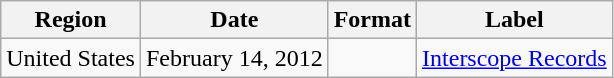<table class=wikitable>
<tr>
<th>Region</th>
<th>Date</th>
<th>Format</th>
<th>Label</th>
</tr>
<tr>
<td>United States</td>
<td>February 14, 2012</td>
<td></td>
<td><a href='#'>Interscope Records</a></td>
</tr>
</table>
